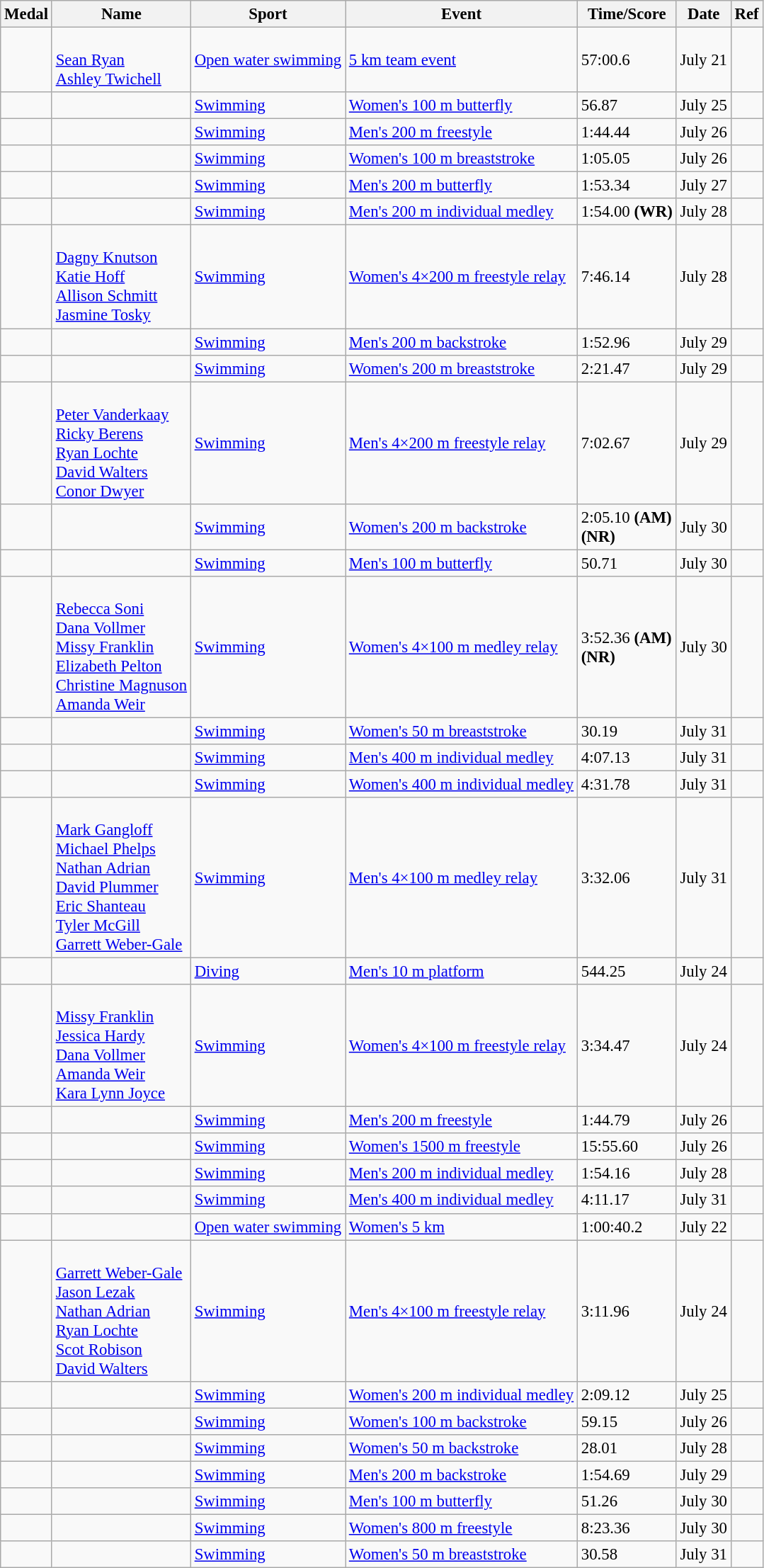<table class="wikitable sortable" style="font-size:95%">
<tr>
<th>Medal</th>
<th>Name</th>
<th>Sport</th>
<th>Event</th>
<th>Time/Score</th>
<th>Date</th>
<th>Ref</th>
</tr>
<tr>
<td></td>
<td><br><a href='#'>Sean Ryan</a><br><a href='#'>Ashley Twichell</a></td>
<td><a href='#'>Open water swimming</a></td>
<td><a href='#'>5 km team event</a></td>
<td>57:00.6</td>
<td>July 21</td>
<td></td>
</tr>
<tr>
<td></td>
<td></td>
<td><a href='#'>Swimming</a></td>
<td><a href='#'>Women's 100 m butterfly</a></td>
<td>56.87</td>
<td>July 25</td>
<td></td>
</tr>
<tr>
<td></td>
<td></td>
<td><a href='#'>Swimming</a></td>
<td><a href='#'>Men's 200 m freestyle</a></td>
<td>1:44.44</td>
<td>July 26</td>
<td></td>
</tr>
<tr>
<td></td>
<td></td>
<td><a href='#'>Swimming</a></td>
<td><a href='#'>Women's 100 m breaststroke</a></td>
<td>1:05.05</td>
<td>July 26</td>
<td></td>
</tr>
<tr>
<td></td>
<td></td>
<td><a href='#'>Swimming</a></td>
<td><a href='#'>Men's 200 m butterfly</a></td>
<td>1:53.34</td>
<td>July 27</td>
<td></td>
</tr>
<tr>
<td></td>
<td></td>
<td><a href='#'>Swimming</a></td>
<td><a href='#'>Men's 200 m individual medley</a></td>
<td>1:54.00 <strong>(WR)</strong></td>
<td>July 28</td>
<td></td>
</tr>
<tr>
<td></td>
<td><br><a href='#'>Dagny Knutson</a><br><a href='#'>Katie Hoff</a><br><a href='#'>Allison Schmitt</a><br><a href='#'>Jasmine Tosky</a></td>
<td><a href='#'>Swimming</a></td>
<td><a href='#'>Women's 4×200 m freestyle relay</a></td>
<td>7:46.14</td>
<td>July 28</td>
<td></td>
</tr>
<tr>
<td></td>
<td></td>
<td><a href='#'>Swimming</a></td>
<td><a href='#'>Men's 200 m backstroke</a></td>
<td>1:52.96</td>
<td>July 29</td>
<td></td>
</tr>
<tr>
<td></td>
<td></td>
<td><a href='#'>Swimming</a></td>
<td><a href='#'>Women's 200 m breaststroke</a></td>
<td>2:21.47</td>
<td>July 29</td>
<td></td>
</tr>
<tr>
<td></td>
<td><br><a href='#'>Peter Vanderkaay</a><br><a href='#'>Ricky Berens</a><br><a href='#'>Ryan Lochte</a><br><a href='#'>David Walters</a><br><a href='#'>Conor Dwyer</a></td>
<td><a href='#'>Swimming</a></td>
<td><a href='#'>Men's 4×200 m freestyle relay</a></td>
<td>7:02.67</td>
<td>July 29</td>
<td></td>
</tr>
<tr>
<td></td>
<td></td>
<td><a href='#'>Swimming</a></td>
<td><a href='#'>Women's 200 m backstroke</a></td>
<td>2:05.10 <strong>(AM)</strong><br><strong>(NR)</strong></td>
<td>July 30</td>
<td></td>
</tr>
<tr>
<td></td>
<td></td>
<td><a href='#'>Swimming</a></td>
<td><a href='#'>Men's 100 m butterfly</a></td>
<td>50.71</td>
<td>July 30</td>
<td></td>
</tr>
<tr>
<td></td>
<td><br><a href='#'>Rebecca Soni</a><br><a href='#'>Dana Vollmer</a><br><a href='#'>Missy Franklin</a><br><a href='#'>Elizabeth Pelton</a><br><a href='#'>Christine Magnuson</a><br><a href='#'>Amanda Weir</a></td>
<td><a href='#'>Swimming</a></td>
<td><a href='#'>Women's 4×100 m medley relay</a></td>
<td>3:52.36 <strong>(AM)</strong><br><strong>(NR)</strong></td>
<td>July 30</td>
<td></td>
</tr>
<tr>
<td></td>
<td></td>
<td><a href='#'>Swimming</a></td>
<td><a href='#'>Women's 50 m breaststroke</a></td>
<td>30.19</td>
<td>July 31</td>
<td></td>
</tr>
<tr>
<td></td>
<td></td>
<td><a href='#'>Swimming</a></td>
<td><a href='#'>Men's 400 m individual medley</a></td>
<td>4:07.13</td>
<td>July 31</td>
<td></td>
</tr>
<tr>
<td></td>
<td></td>
<td><a href='#'>Swimming</a></td>
<td><a href='#'>Women's 400 m individual medley</a></td>
<td>4:31.78</td>
<td>July 31</td>
<td></td>
</tr>
<tr>
<td></td>
<td><br><a href='#'>Mark Gangloff</a><br><a href='#'>Michael Phelps</a><br><a href='#'>Nathan Adrian</a><br><a href='#'>David Plummer</a><br><a href='#'>Eric Shanteau</a><br><a href='#'>Tyler McGill</a><br><a href='#'>Garrett Weber-Gale</a></td>
<td><a href='#'>Swimming</a></td>
<td><a href='#'>Men's 4×100 m medley relay</a></td>
<td>3:32.06</td>
<td>July 31</td>
<td></td>
</tr>
<tr>
<td></td>
<td></td>
<td><a href='#'>Diving</a></td>
<td><a href='#'>Men's 10 m platform</a></td>
<td>544.25</td>
<td>July 24</td>
<td></td>
</tr>
<tr>
<td></td>
<td><br><a href='#'>Missy Franklin</a><br><a href='#'>Jessica Hardy</a><br><a href='#'>Dana Vollmer</a><br><a href='#'>Amanda Weir</a><br><a href='#'>Kara Lynn Joyce</a></td>
<td><a href='#'>Swimming</a></td>
<td><a href='#'>Women's 4×100 m freestyle relay</a></td>
<td>3:34.47</td>
<td>July 24</td>
<td></td>
</tr>
<tr>
<td></td>
<td></td>
<td><a href='#'>Swimming</a></td>
<td><a href='#'>Men's 200 m freestyle</a></td>
<td>1:44.79</td>
<td>July 26</td>
<td></td>
</tr>
<tr>
<td></td>
<td></td>
<td><a href='#'>Swimming</a></td>
<td><a href='#'>Women's 1500 m freestyle</a></td>
<td>15:55.60</td>
<td>July 26</td>
<td></td>
</tr>
<tr>
<td></td>
<td></td>
<td><a href='#'>Swimming</a></td>
<td><a href='#'>Men's 200 m individual medley</a></td>
<td>1:54.16</td>
<td>July 28</td>
<td></td>
</tr>
<tr>
<td></td>
<td></td>
<td><a href='#'>Swimming</a></td>
<td><a href='#'>Men's 400 m individual medley</a></td>
<td>4:11.17</td>
<td>July 31</td>
<td></td>
</tr>
<tr>
<td></td>
<td></td>
<td><a href='#'>Open water swimming</a></td>
<td><a href='#'>Women's 5 km</a></td>
<td>1:00:40.2</td>
<td>July 22</td>
<td></td>
</tr>
<tr>
<td></td>
<td><br><a href='#'>Garrett Weber-Gale</a><br><a href='#'>Jason Lezak</a><br><a href='#'>Nathan Adrian</a><br><a href='#'>Ryan Lochte</a><br><a href='#'>Scot Robison</a><br><a href='#'>David Walters</a></td>
<td><a href='#'>Swimming</a></td>
<td><a href='#'>Men's 4×100 m freestyle relay</a></td>
<td>3:11.96</td>
<td>July 24</td>
<td></td>
</tr>
<tr>
<td></td>
<td></td>
<td><a href='#'>Swimming</a></td>
<td><a href='#'>Women's 200 m individual medley</a></td>
<td>2:09.12</td>
<td>July 25</td>
<td></td>
</tr>
<tr>
<td></td>
<td></td>
<td><a href='#'>Swimming</a></td>
<td><a href='#'>Women's 100 m backstroke</a></td>
<td>59.15</td>
<td>July 26</td>
<td></td>
</tr>
<tr>
<td></td>
<td></td>
<td><a href='#'>Swimming</a></td>
<td><a href='#'>Women's 50 m backstroke</a></td>
<td>28.01</td>
<td>July 28</td>
<td></td>
</tr>
<tr>
<td></td>
<td></td>
<td><a href='#'>Swimming</a></td>
<td><a href='#'>Men's 200 m backstroke</a></td>
<td>1:54.69</td>
<td>July 29</td>
<td></td>
</tr>
<tr>
<td></td>
<td></td>
<td><a href='#'>Swimming</a></td>
<td><a href='#'>Men's 100 m butterfly</a></td>
<td>51.26</td>
<td>July 30</td>
<td></td>
</tr>
<tr>
<td></td>
<td></td>
<td><a href='#'>Swimming</a></td>
<td><a href='#'>Women's 800 m freestyle</a></td>
<td>8:23.36</td>
<td>July 30</td>
<td></td>
</tr>
<tr>
<td></td>
<td></td>
<td><a href='#'>Swimming</a></td>
<td><a href='#'>Women's 50 m breaststroke</a></td>
<td>30.58</td>
<td>July 31</td>
<td></td>
</tr>
</table>
